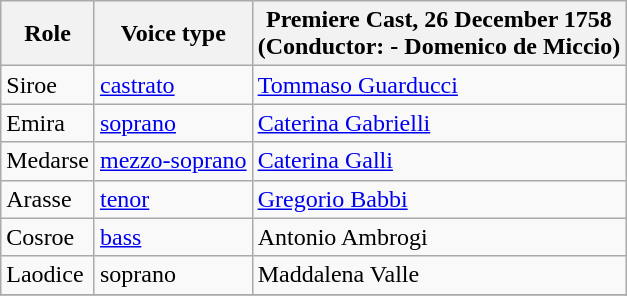<table class="wikitable">
<tr>
<th>Role</th>
<th>Voice type</th>
<th>Premiere Cast, 26 December 1758<br>(Conductor: - Domenico de Miccio)</th>
</tr>
<tr>
<td>Siroe</td>
<td><a href='#'>castrato</a></td>
<td><a href='#'>Tommaso Guarducci</a></td>
</tr>
<tr>
<td>Emira</td>
<td><a href='#'>soprano</a></td>
<td><a href='#'>Caterina Gabrielli</a></td>
</tr>
<tr>
<td>Medarse</td>
<td><a href='#'>mezzo-soprano</a></td>
<td><a href='#'>Caterina Galli</a></td>
</tr>
<tr>
<td>Arasse</td>
<td><a href='#'>tenor</a></td>
<td><a href='#'>Gregorio Babbi</a></td>
</tr>
<tr>
<td>Cosroe</td>
<td><a href='#'>bass</a></td>
<td>Antonio Ambrogi</td>
</tr>
<tr>
<td>Laodice</td>
<td>soprano</td>
<td>Maddalena Valle</td>
</tr>
<tr>
</tr>
</table>
